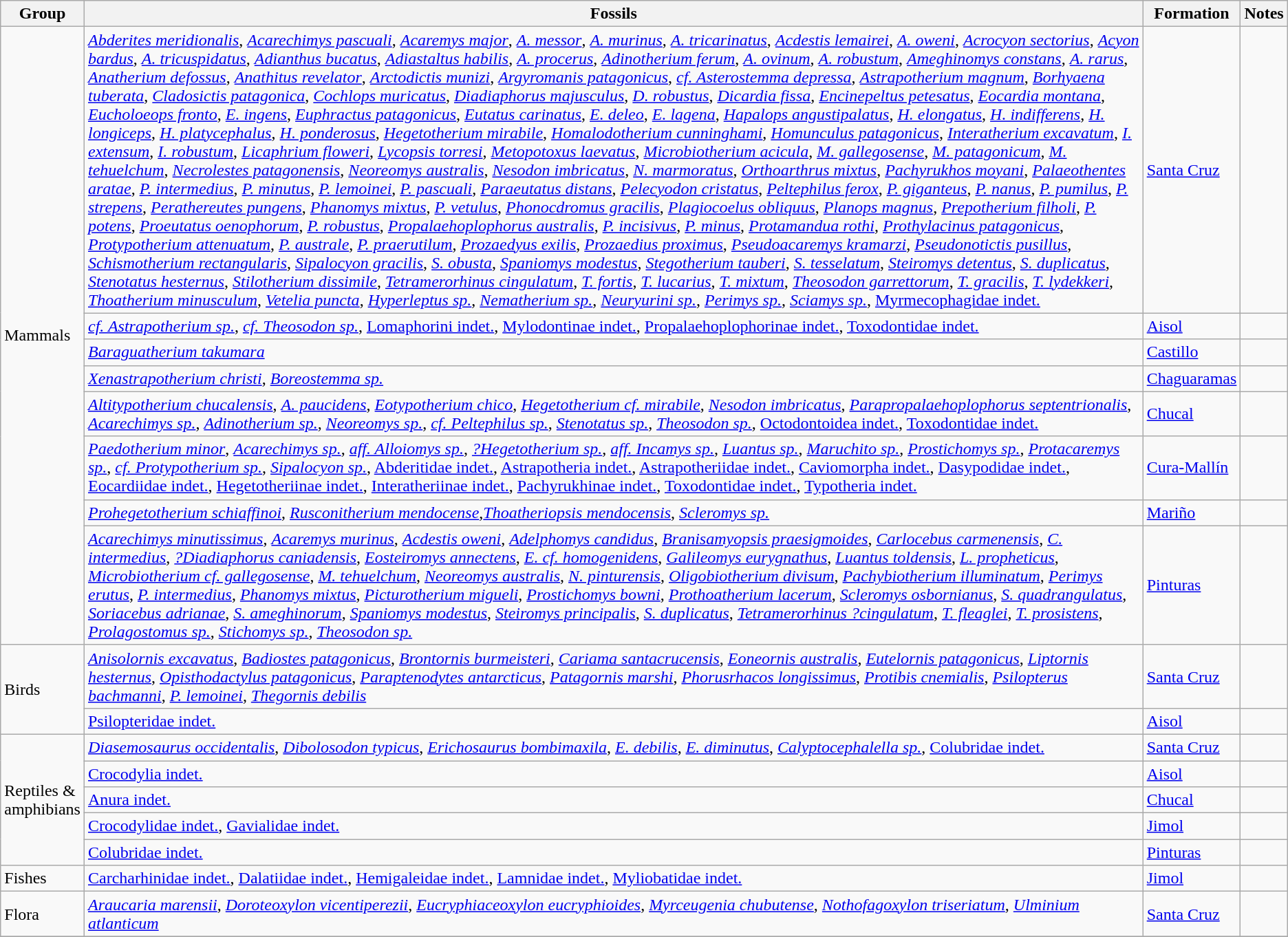<table class="wikitable sortable">
<tr>
<th>Group</th>
<th>Fossils</th>
<th>Formation</th>
<th class=unsortable>Notes</th>
</tr>
<tr>
<td rowspan=8>Mammals</td>
<td><em><a href='#'>Abderites meridionalis</a></em>, <em><a href='#'>Acarechimys pascuali</a></em>, <em><a href='#'>Acaremys major</a></em>, <em><a href='#'>A. messor</a></em>, <em><a href='#'>A. murinus</a></em>, <em><a href='#'>A. tricarinatus</a></em>, <em><a href='#'>Acdestis lemairei</a></em>, <em><a href='#'>A. oweni</a></em>, <em><a href='#'>Acrocyon sectorius</a></em>, <em><a href='#'>Acyon bardus</a></em>, <em><a href='#'>A. tricuspidatus</a></em>, <em><a href='#'>Adianthus bucatus</a></em>, <em><a href='#'>Adiastaltus habilis</a></em>, <em><a href='#'>A. procerus</a></em>, <em><a href='#'>Adinotherium ferum</a></em>, <em><a href='#'>A. ovinum</a></em>, <em><a href='#'>A. robustum</a></em>, <em><a href='#'>Ameghinomys constans</a></em>, <em><a href='#'>A. rarus</a></em>, <em><a href='#'>Anatherium defossus</a></em>, <em><a href='#'>Anathitus revelator</a></em>, <em><a href='#'>Arctodictis munizi</a></em>, <em><a href='#'>Argyromanis patagonicus</a></em>, <em><a href='#'>cf. Asterostemma depressa</a></em>, <em><a href='#'>Astrapotherium magnum</a></em>, <em><a href='#'>Borhyaena tuberata</a></em>, <em><a href='#'>Cladosictis patagonica</a></em>, <em><a href='#'>Cochlops muricatus</a></em>, <em><a href='#'>Diadiaphorus majusculus</a></em>, <em><a href='#'>D. robustus</a></em>, <em><a href='#'>Dicardia fissa</a></em>, <em><a href='#'>Encinepeltus petesatus</a></em>, <em><a href='#'>Eocardia montana</a></em>, <em><a href='#'>Eucholoeops fronto</a></em>, <em><a href='#'>E. ingens</a></em>, <em><a href='#'>Euphractus patagonicus</a></em>, <em><a href='#'>Eutatus carinatus</a></em>, <em><a href='#'>E. deleo</a></em>, <em><a href='#'>E. lagena</a></em>, <em><a href='#'>Hapalops angustipalatus</a></em>, <em><a href='#'>H. elongatus</a></em>, <em><a href='#'>H. indifferens</a></em>, <em><a href='#'>H. longiceps</a></em>, <em><a href='#'>H. platycephalus</a></em>, <em><a href='#'>H. ponderosus</a></em>, <em><a href='#'>Hegetotherium mirabile</a></em>, <em><a href='#'>Homalodotherium cunninghami</a></em>, <em><a href='#'>Homunculus patagonicus</a></em>, <em><a href='#'>Interatherium excavatum</a></em>, <em><a href='#'>I. extensum</a></em>, <em><a href='#'>I. robustum</a></em>, <em><a href='#'>Licaphrium floweri</a></em>, <em><a href='#'>Lycopsis torresi</a></em>, <em><a href='#'>Metopotoxus laevatus</a></em>, <em><a href='#'>Microbiotherium acicula</a></em>, <em><a href='#'>M. gallegosense</a></em>, <em><a href='#'>M. patagonicum</a></em>, <em><a href='#'>M. tehuelchum</a></em>, <em><a href='#'>Necrolestes patagonensis</a></em>, <em><a href='#'>Neoreomys australis</a></em>, <em><a href='#'>Nesodon imbricatus</a></em>, <em><a href='#'>N. marmoratus</a></em>, <em><a href='#'>Orthoarthrus mixtus</a></em>, <em><a href='#'>Pachyrukhos moyani</a></em>, <em><a href='#'>Palaeothentes aratae</a></em>, <em><a href='#'>P. intermedius</a></em>, <em><a href='#'>P. minutus</a></em>, <em><a href='#'>P. lemoinei</a></em>, <em><a href='#'>P. pascuali</a></em>, <em><a href='#'>Paraeutatus distans</a></em>, <em><a href='#'>Pelecyodon cristatus</a></em>, <em><a href='#'>Peltephilus ferox</a></em>, <em><a href='#'>P. giganteus</a></em>, <em><a href='#'>P. nanus</a></em>, <em><a href='#'>P. pumilus</a></em>, <em><a href='#'>P. strepens</a></em>, <em><a href='#'>Perathereutes pungens</a></em>, <em><a href='#'>Phanomys mixtus</a></em>, <em><a href='#'>P. vetulus</a></em>, <em><a href='#'>Phonocdromus gracilis</a></em>, <em><a href='#'>Plagiocoelus obliquus</a></em>, <em><a href='#'>Planops magnus</a></em>, <em><a href='#'>Prepotherium filholi</a></em>, <em><a href='#'>P. potens</a></em>, <em><a href='#'>Proeutatus oenophorum</a></em>, <em><a href='#'>P. robustus</a></em>, <em><a href='#'>Propalaehoplophorus australis</a></em>, <em><a href='#'>P. incisivus</a></em>, <em><a href='#'>P. minus</a></em>, <em><a href='#'>Protamandua rothi</a></em>, <em><a href='#'>Prothylacinus patagonicus</a></em>, <em><a href='#'>Protypotherium attenuatum</a></em>, <em><a href='#'>P. australe</a></em>, <em><a href='#'>P. praerutilum</a></em>, <em><a href='#'>Prozaedyus exilis</a></em>, <em><a href='#'>Prozaedius proximus</a></em>, <em><a href='#'>Pseudoacaremys kramarzi</a></em>, <em><a href='#'>Pseudonotictis pusillus</a></em>, <em><a href='#'>Schismotherium rectangularis</a></em>, <em><a href='#'>Sipalocyon gracilis</a></em>, <em><a href='#'>S. obusta</a></em>, <em><a href='#'>Spaniomys modestus</a></em>, <em><a href='#'>Stegotherium tauberi</a></em>, <em><a href='#'>S. tesselatum</a></em>, <em><a href='#'>Steiromys detentus</a></em>, <em><a href='#'>S. duplicatus</a></em>, <em><a href='#'>Stenotatus hesternus</a></em>, <em><a href='#'>Stilotherium dissimile</a></em>, <em><a href='#'>Tetramerorhinus cingulatum</a></em>, <em><a href='#'>T. fortis</a></em>, <em><a href='#'>T. lucarius</a></em>, <em><a href='#'>T. mixtum</a></em>, <em><a href='#'>Theosodon garrettorum</a></em>, <em><a href='#'>T. gracilis</a></em>, <em><a href='#'>T. lydekkeri</a></em>, <em><a href='#'>Thoatherium minusculum</a></em>, <em><a href='#'>Vetelia puncta</a></em>, <em><a href='#'>Hyperleptus sp.</a></em>, <em><a href='#'>Nematherium sp.</a></em>, <em><a href='#'>Neuryurini sp.</a></em>, <em><a href='#'>Perimys sp.</a></em>, <em><a href='#'>Sciamys sp.</a></em>, <a href='#'>Myrmecophagidae indet.</a></td>
<td><a href='#'>Santa Cruz</a></td>
<td></td>
</tr>
<tr>
<td><em><a href='#'>cf. Astrapotherium sp.</a></em>, <em><a href='#'>cf. Theosodon sp.</a></em>, <a href='#'>Lomaphorini indet.</a>, <a href='#'>Mylodontinae indet.</a>, <a href='#'>Propalaehoplophorinae indet.</a>, <a href='#'>Toxodontidae indet.</a></td>
<td><a href='#'>Aisol</a></td>
<td></td>
</tr>
<tr>
<td><em><a href='#'>Baraguatherium takumara</a></em></td>
<td><a href='#'>Castillo</a></td>
<td></td>
</tr>
<tr>
<td><em><a href='#'>Xenastrapotherium christi</a></em>, <em><a href='#'>Boreostemma sp.</a></em></td>
<td><a href='#'>Chaguaramas</a></td>
<td></td>
</tr>
<tr>
<td><em><a href='#'>Altitypotherium chucalensis</a></em>, <em><a href='#'>A. paucidens</a></em>, <em><a href='#'>Eotypotherium chico</a></em>, <em><a href='#'>Hegetotherium cf. mirabile</a></em>, <em><a href='#'>Nesodon imbricatus</a></em>, <em><a href='#'>Parapropalaehoplophorus septentrionalis</a></em>, <em><a href='#'>Acarechimys sp.</a></em>, <em><a href='#'>Adinotherium sp.</a></em>, <em><a href='#'>Neoreomys sp.</a></em>, <em><a href='#'>cf. Peltephilus sp.</a></em>, <em><a href='#'>Stenotatus sp.</a></em>, <em><a href='#'>Theosodon sp.</a></em>, <a href='#'>Octodontoidea indet.</a>, <a href='#'>Toxodontidae indet.</a></td>
<td><a href='#'>Chucal</a></td>
<td></td>
</tr>
<tr>
<td><em><a href='#'>Paedotherium minor</a></em>, <em><a href='#'>Acarechimys sp.</a></em>, <em><a href='#'>aff. Alloiomys sp.</a></em>, <em><a href='#'>?Hegetotherium sp.</a></em>, <em><a href='#'>aff. Incamys sp.</a></em>, <em><a href='#'>Luantus sp.</a></em>, <em><a href='#'>Maruchito sp.</a></em>, <em><a href='#'>Prostichomys sp.</a></em>, <em><a href='#'>Protacaremys sp.</a></em>, <em><a href='#'>cf. Protypotherium sp.</a></em>, <em><a href='#'>Sipalocyon sp.</a></em>, <a href='#'>Abderitidae indet.</a>, <a href='#'>Astrapotheria indet.</a>, <a href='#'>Astrapotheriidae indet.</a>, <a href='#'>Caviomorpha indet.</a>, <a href='#'>Dasypodidae indet.</a>, <a href='#'>Eocardiidae indet.</a>, <a href='#'>Hegetotheriinae indet.</a>, <a href='#'>Interatheriinae indet.</a>, <a href='#'>Pachyrukhinae indet.</a>, <a href='#'>Toxodontidae indet.</a>, <a href='#'>Typotheria indet.</a></td>
<td><a href='#'>Cura-Mallín</a></td>
<td></td>
</tr>
<tr>
<td><em><a href='#'>Prohegetotherium schiaffinoi</a></em>, <em><a href='#'>Rusconitherium mendocense</a></em>,<em><a href='#'>Thoatheriopsis mendocensis</a></em>, <em><a href='#'>Scleromys sp.</a></em></td>
<td><a href='#'>Mariño</a></td>
<td align=center><br></td>
</tr>
<tr>
<td><em><a href='#'>Acarechimys minutissimus</a></em>, <em><a href='#'>Acaremys murinus</a></em>, <em><a href='#'>Acdestis oweni</a></em>, <em><a href='#'>Adelphomys candidus</a></em>, <em><a href='#'>Branisamyopsis praesigmoides</a></em>, <em><a href='#'>Carlocebus carmenensis</a></em>, <em><a href='#'>C. intermedius</a></em>, <em><a href='#'>?Diadiaphorus caniadensis</a></em>, <em><a href='#'>Eosteiromys annectens</a></em>, <em><a href='#'>E. cf. homogenidens</a></em>, <em><a href='#'>Galileomys eurygnathus</a></em>, <em><a href='#'>Luantus toldensis</a></em>, <em><a href='#'>L. propheticus</a></em>, <em><a href='#'>Microbiotherium cf. gallegosense</a></em>, <em><a href='#'>M. tehuelchum</a></em>, <em><a href='#'>Neoreomys australis</a></em>, <em><a href='#'>N. pinturensis</a></em>, <em><a href='#'>Oligobiotherium divisum</a></em>, <em><a href='#'>Pachybiotherium illuminatum</a></em>, <em><a href='#'>Perimys erutus</a></em>, <em><a href='#'>P. intermedius</a></em>, <em><a href='#'>Phanomys mixtus</a></em>, <em><a href='#'>Picturotherium migueli</a></em>, <em><a href='#'>Prostichomys bowni</a></em>, <em><a href='#'>Prothoatherium lacerum</a></em>, <em><a href='#'>Scleromys osbornianus</a></em>, <em><a href='#'>S. quadrangulatus</a></em>, <em><a href='#'>Soriacebus adrianae</a></em>, <em><a href='#'>S. ameghinorum</a></em>, <em><a href='#'>Spaniomys modestus</a></em>, <em><a href='#'>Steiromys principalis</a></em>, <em><a href='#'>S. duplicatus</a></em>, <em><a href='#'>Tetramerorhinus ?cingulatum</a></em>, <em><a href='#'>T. fleaglei</a></em>, <em><a href='#'>T. prosistens</a></em>, <em><a href='#'>Prolagostomus sp.</a></em>, <em><a href='#'>Stichomys sp.</a></em>, <em><a href='#'>Theosodon sp.</a></em></td>
<td><a href='#'>Pinturas</a></td>
<td></td>
</tr>
<tr>
<td rowspan=2>Birds</td>
<td><em><a href='#'>Anisolornis excavatus</a></em>, <em><a href='#'>Badiostes patagonicus</a></em>, <em><a href='#'>Brontornis burmeisteri</a></em>, <em><a href='#'>Cariama santacrucensis</a></em>, <em><a href='#'>Eoneornis australis</a></em>, <em><a href='#'>Eutelornis patagonicus</a></em>, <em><a href='#'>Liptornis hesternus</a></em>, <em><a href='#'>Opisthodactylus patagonicus</a></em>, <em><a href='#'>Paraptenodytes antarcticus</a></em>, <em><a href='#'>Patagornis marshi</a></em>, <em><a href='#'>Phorusrhacos longissimus</a></em>, <em><a href='#'>Protibis cnemialis</a></em>, <em><a href='#'>Psilopterus bachmanni</a></em>, <em><a href='#'>P. lemoinei</a></em>, <em><a href='#'>Thegornis debilis</a></em></td>
<td><a href='#'>Santa Cruz</a></td>
<td></td>
</tr>
<tr>
<td><a href='#'>Psilopteridae indet.</a></td>
<td><a href='#'>Aisol</a></td>
<td></td>
</tr>
<tr>
<td rowspan=5>Reptiles &<br>amphibians</td>
<td><em><a href='#'>Diasemosaurus occidentalis</a></em>, <em><a href='#'>Dibolosodon typicus</a></em>, <em><a href='#'>Erichosaurus bombimaxila</a></em>, <em><a href='#'>E. debilis</a></em>, <em><a href='#'>E. diminutus</a></em>, <em><a href='#'>Calyptocephalella sp.</a></em>, <a href='#'>Colubridae indet.</a></td>
<td><a href='#'>Santa Cruz</a></td>
<td></td>
</tr>
<tr>
<td><a href='#'>Crocodylia indet.</a></td>
<td><a href='#'>Aisol</a></td>
<td></td>
</tr>
<tr>
<td><a href='#'>Anura indet.</a></td>
<td><a href='#'>Chucal</a></td>
<td></td>
</tr>
<tr>
<td><a href='#'>Crocodylidae indet.</a>, <a href='#'>Gavialidae indet.</a></td>
<td><a href='#'>Jimol</a></td>
<td></td>
</tr>
<tr>
<td><a href='#'>Colubridae indet.</a></td>
<td><a href='#'>Pinturas</a></td>
<td></td>
</tr>
<tr>
<td>Fishes</td>
<td><a href='#'>Carcharhinidae indet.</a>, <a href='#'>Dalatiidae indet.</a>, <a href='#'>Hemigaleidae indet.</a>, <a href='#'>Lamnidae indet.</a>, <a href='#'>Myliobatidae indet.</a></td>
<td><a href='#'>Jimol</a></td>
<td></td>
</tr>
<tr>
<td>Flora</td>
<td><em><a href='#'>Araucaria marensii</a></em>, <em><a href='#'>Doroteoxylon vicentiperezii</a></em>, <em><a href='#'>Eucryphiaceoxylon eucryphioides</a></em>, <em><a href='#'>Myrceugenia chubutense</a></em>, <em><a href='#'>Nothofagoxylon triseriatum</a></em>, <em><a href='#'>Ulminium atlanticum</a></em></td>
<td><a href='#'>Santa Cruz</a></td>
<td></td>
</tr>
<tr>
</tr>
</table>
